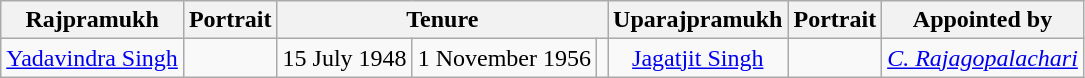<table class="wikitable" style="text-align:center">
<tr>
<th>Rajpramukh<br></th>
<th>Portrait</th>
<th colspan=3>Tenure </th>
<th>Uparajpramukh<br></th>
<th>Portrait</th>
<th>Appointed by</th>
</tr>
<tr>
<td><a href='#'>Yadavindra Singh</a></td>
<td></td>
<td>15 July 1948</td>
<td>1 November 1956</td>
<td></td>
<td><a href='#'>Jagatjit Singh</a></td>
<td></td>
<td><em><a href='#'>C. Rajagopalachari</a></em></td>
</tr>
</table>
